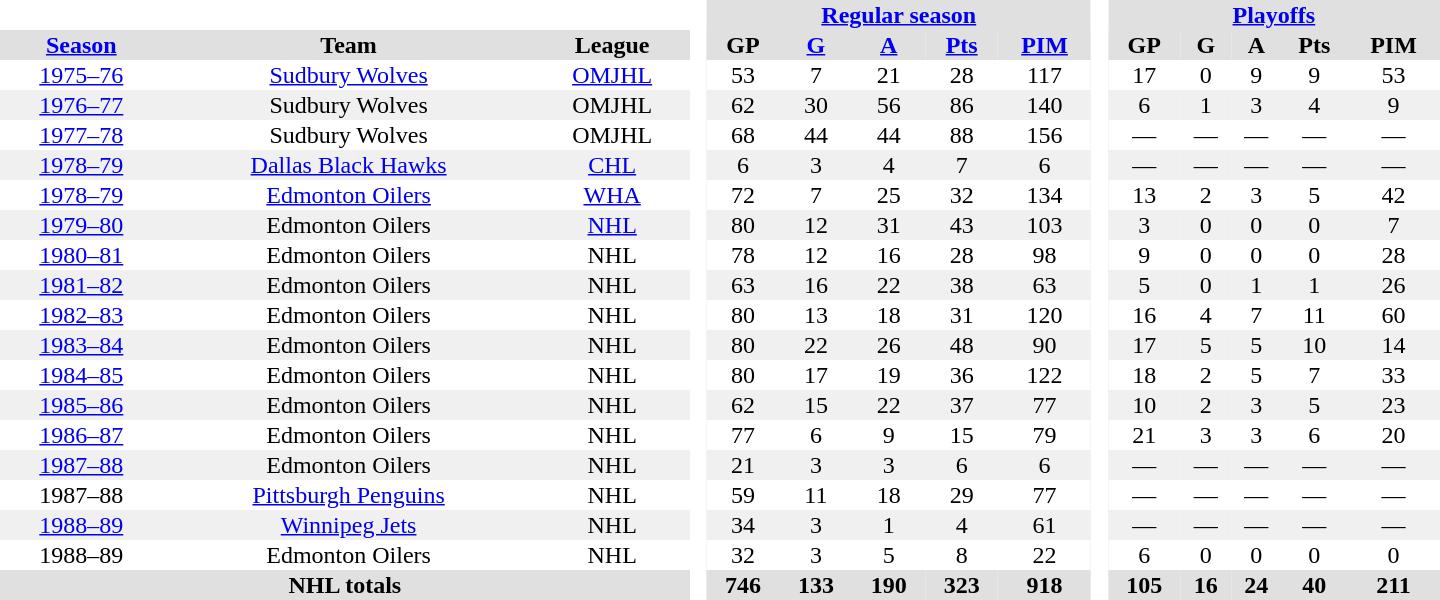<table border="0" cellpadding="1" cellspacing="0" style="text-align:center; width:60em;">
<tr style="background:#e0e0e0;">
<th colspan="3"  bgcolor="#ffffff"> </th>
<th rowspan="99" bgcolor="#ffffff"> </th>
<th colspan="5"><a href='#'>Regular season</a></th>
<th rowspan="99" bgcolor="#ffffff"> </th>
<th colspan="5"><a href='#'>Playoffs</a></th>
</tr>
<tr style="background:#e0e0e0;">
<th><a href='#'>Season</a></th>
<th>Team</th>
<th>League</th>
<th>GP</th>
<th><a href='#'>G</a></th>
<th><a href='#'>A</a></th>
<th><a href='#'>Pts</a></th>
<th><a href='#'>PIM</a></th>
<th>GP</th>
<th>G</th>
<th>A</th>
<th>Pts</th>
<th>PIM</th>
</tr>
<tr>
<td><a href='#'>1975–76</a></td>
<td><a href='#'>Sudbury Wolves</a></td>
<td><a href='#'>OMJHL</a></td>
<td>53</td>
<td>7</td>
<td>21</td>
<td>28</td>
<td>117</td>
<td>17</td>
<td>0</td>
<td>9</td>
<td>9</td>
<td>53</td>
</tr>
<tr bgcolor="#f0f0f0">
<td><a href='#'>1976–77</a></td>
<td>Sudbury Wolves</td>
<td>OMJHL</td>
<td>62</td>
<td>30</td>
<td>56</td>
<td>86</td>
<td>140</td>
<td>6</td>
<td>1</td>
<td>3</td>
<td>4</td>
<td>9</td>
</tr>
<tr>
<td><a href='#'>1977–78</a></td>
<td>Sudbury Wolves</td>
<td>OMJHL</td>
<td>68</td>
<td>44</td>
<td>44</td>
<td>88</td>
<td>156</td>
<td>—</td>
<td>—</td>
<td>—</td>
<td>—</td>
<td>—</td>
</tr>
<tr bgcolor="#f0f0f0">
<td><a href='#'>1978–79</a></td>
<td><a href='#'>Dallas Black Hawks</a></td>
<td><a href='#'>CHL</a></td>
<td>6</td>
<td>3</td>
<td>4</td>
<td>7</td>
<td>6</td>
<td>—</td>
<td>—</td>
<td>—</td>
<td>—</td>
<td>—</td>
</tr>
<tr>
<td><a href='#'>1978–79</a></td>
<td><a href='#'>Edmonton Oilers</a></td>
<td><a href='#'>WHA</a></td>
<td>72</td>
<td>7</td>
<td>25</td>
<td>32</td>
<td>134</td>
<td>13</td>
<td>2</td>
<td>3</td>
<td>5</td>
<td>42</td>
</tr>
<tr bgcolor="#f0f0f0">
<td><a href='#'>1979–80</a></td>
<td>Edmonton Oilers</td>
<td><a href='#'>NHL</a></td>
<td>80</td>
<td>12</td>
<td>31</td>
<td>43</td>
<td>103</td>
<td>3</td>
<td>0</td>
<td>0</td>
<td>0</td>
<td>7</td>
</tr>
<tr>
<td><a href='#'>1980–81</a></td>
<td>Edmonton Oilers</td>
<td>NHL</td>
<td>78</td>
<td>12</td>
<td>16</td>
<td>28</td>
<td>98</td>
<td>9</td>
<td>0</td>
<td>0</td>
<td>0</td>
<td>28</td>
</tr>
<tr bgcolor="#f0f0f0">
<td><a href='#'>1981–82</a></td>
<td>Edmonton Oilers</td>
<td>NHL</td>
<td>63</td>
<td>16</td>
<td>22</td>
<td>38</td>
<td>63</td>
<td>5</td>
<td>0</td>
<td>1</td>
<td>1</td>
<td>26</td>
</tr>
<tr>
<td><a href='#'>1982–83</a></td>
<td>Edmonton Oilers</td>
<td>NHL</td>
<td>80</td>
<td>13</td>
<td>18</td>
<td>31</td>
<td>120</td>
<td>16</td>
<td>4</td>
<td>7</td>
<td>11</td>
<td>60</td>
</tr>
<tr bgcolor="#f0f0f0">
<td><a href='#'>1983–84</a></td>
<td>Edmonton Oilers</td>
<td>NHL</td>
<td>80</td>
<td>22</td>
<td>26</td>
<td>48</td>
<td>90</td>
<td>17</td>
<td>5</td>
<td>5</td>
<td>10</td>
<td>14</td>
</tr>
<tr>
<td><a href='#'>1984–85</a></td>
<td>Edmonton Oilers</td>
<td>NHL</td>
<td>80</td>
<td>17</td>
<td>19</td>
<td>36</td>
<td>122</td>
<td>18</td>
<td>2</td>
<td>5</td>
<td>7</td>
<td>33</td>
</tr>
<tr bgcolor="#f0f0f0">
<td><a href='#'>1985–86</a></td>
<td>Edmonton Oilers</td>
<td>NHL</td>
<td>62</td>
<td>15</td>
<td>22</td>
<td>37</td>
<td>77</td>
<td>10</td>
<td>2</td>
<td>3</td>
<td>5</td>
<td>23</td>
</tr>
<tr>
<td><a href='#'>1986–87</a></td>
<td>Edmonton Oilers</td>
<td>NHL</td>
<td>77</td>
<td>6</td>
<td>9</td>
<td>15</td>
<td>79</td>
<td>21</td>
<td>3</td>
<td>3</td>
<td>6</td>
<td>20</td>
</tr>
<tr bgcolor="#f0f0f0">
<td><a href='#'>1987–88</a></td>
<td>Edmonton Oilers</td>
<td>NHL</td>
<td>21</td>
<td>3</td>
<td>3</td>
<td>6</td>
<td>6</td>
<td>—</td>
<td>—</td>
<td>—</td>
<td>—</td>
<td>—</td>
</tr>
<tr>
<td>1987–88</td>
<td><a href='#'>Pittsburgh Penguins</a></td>
<td>NHL</td>
<td>59</td>
<td>11</td>
<td>18</td>
<td>29</td>
<td>77</td>
<td>—</td>
<td>—</td>
<td>—</td>
<td>—</td>
<td>—</td>
</tr>
<tr bgcolor="#f0f0f0">
<td><a href='#'>1988–89</a></td>
<td><a href='#'>Winnipeg Jets</a></td>
<td>NHL</td>
<td>34</td>
<td>3</td>
<td>1</td>
<td>4</td>
<td>61</td>
<td>—</td>
<td>—</td>
<td>—</td>
<td>—</td>
<td>—</td>
</tr>
<tr>
<td>1988–89</td>
<td>Edmonton Oilers</td>
<td>NHL</td>
<td>32</td>
<td>3</td>
<td>5</td>
<td>8</td>
<td>22</td>
<td>6</td>
<td>0</td>
<td>0</td>
<td>0</td>
<td>0</td>
</tr>
<tr bgcolor="#e0e0e0">
<th colspan="3">NHL totals</th>
<th>746</th>
<th>133</th>
<th>190</th>
<th>323</th>
<th>918</th>
<th>105</th>
<th>16</th>
<th>24</th>
<th>40</th>
<th>211</th>
</tr>
</table>
